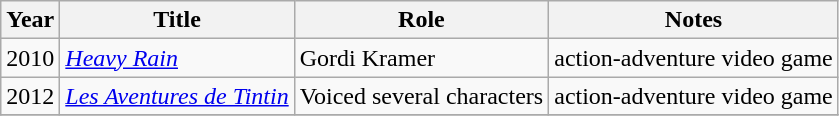<table class="wikitable sortable">
<tr>
<th>Year</th>
<th>Title</th>
<th>Role</th>
<th>Notes</th>
</tr>
<tr>
<td>2010</td>
<td><em><a href='#'>Heavy Rain</a></em></td>
<td>Gordi Kramer</td>
<td>action-adventure video game</td>
</tr>
<tr>
<td>2012</td>
<td><em><a href='#'>Les Aventures de Tintin</a> </em></td>
<td>Voiced several characters</td>
<td>action-adventure video game</td>
</tr>
<tr>
</tr>
</table>
